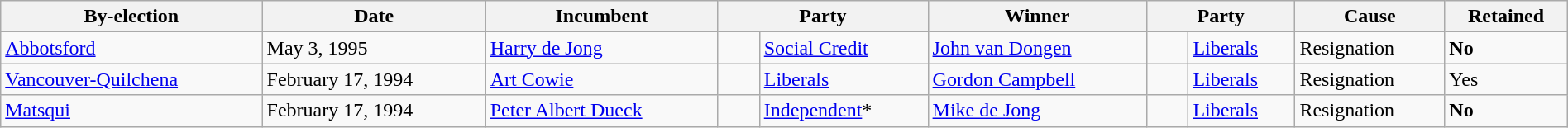<table class=wikitable style="width:100%">
<tr>
<th>By-election</th>
<th>Date</th>
<th>Incumbent</th>
<th colspan=2>Party</th>
<th>Winner</th>
<th colspan=2>Party</th>
<th>Cause</th>
<th>Retained</th>
</tr>
<tr>
<td><a href='#'>Abbotsford</a></td>
<td>May 3, 1995</td>
<td><a href='#'>Harry de Jong</a></td>
<td>    </td>
<td><a href='#'>Social Credit</a></td>
<td><a href='#'>John van Dongen</a></td>
<td>    </td>
<td><a href='#'>Liberals</a></td>
<td>Resignation</td>
<td><strong>No</strong></td>
</tr>
<tr>
<td><a href='#'>Vancouver-Quilchena</a></td>
<td>February 17, 1994</td>
<td><a href='#'>Art Cowie</a></td>
<td>    </td>
<td><a href='#'>Liberals</a></td>
<td><a href='#'>Gordon Campbell</a></td>
<td>    </td>
<td><a href='#'>Liberals</a></td>
<td>Resignation</td>
<td>Yes</td>
</tr>
<tr>
<td><a href='#'>Matsqui</a></td>
<td>February 17, 1994</td>
<td><a href='#'>Peter Albert Dueck</a></td>
<td>    </td>
<td><a href='#'>Independent</a>*</td>
<td><a href='#'>Mike de Jong</a></td>
<td>    </td>
<td><a href='#'>Liberals</a></td>
<td>Resignation</td>
<td><strong>No</strong></td>
</tr>
</table>
